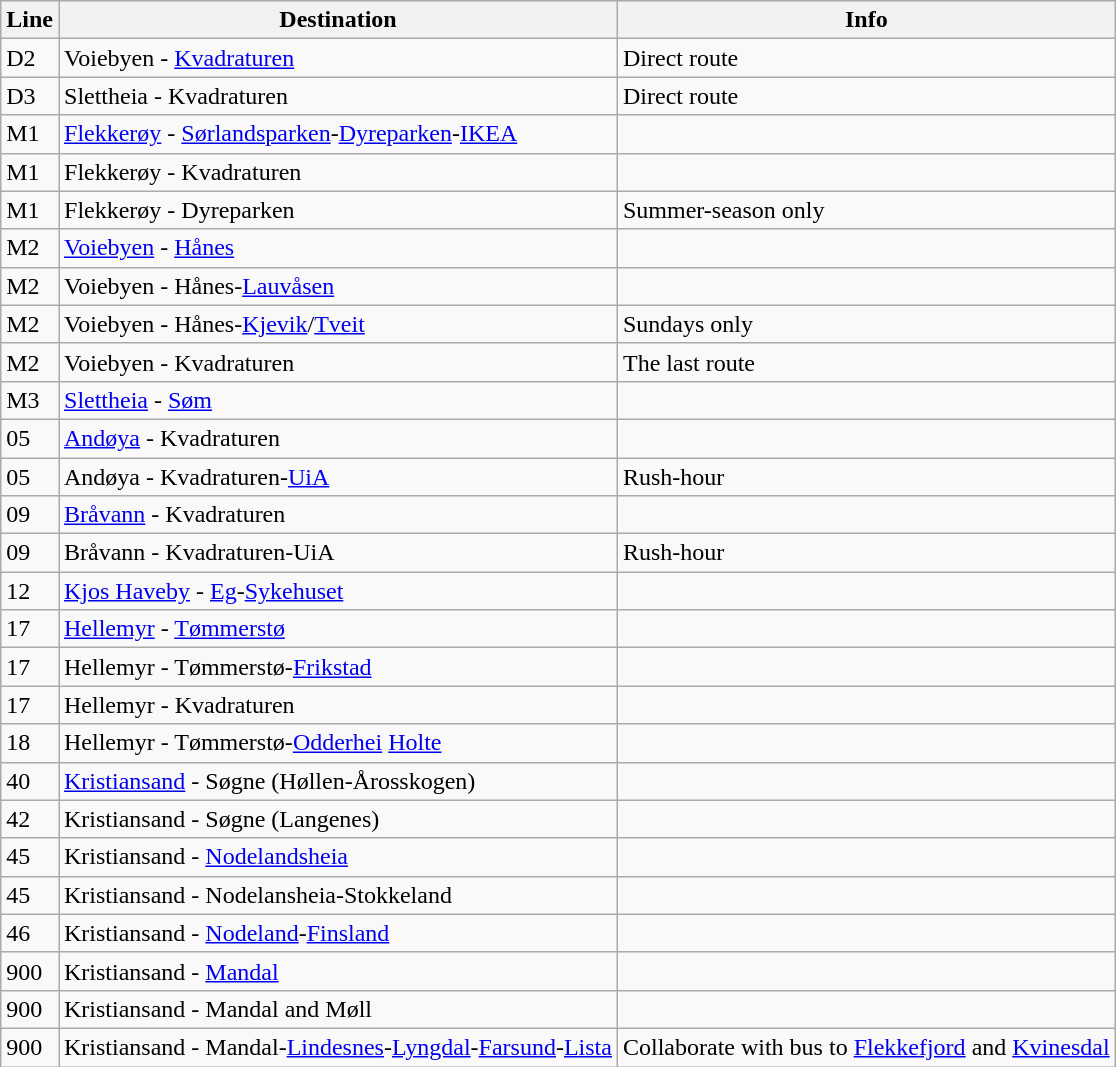<table class="wikitable sortable">
<tr>
<th>Line</th>
<th>Destination</th>
<th>Info</th>
</tr>
<tr>
<td>D2</td>
<td>Voiebyen - <a href='#'>Kvadraturen</a></td>
<td>Direct route</td>
</tr>
<tr>
<td>D3</td>
<td>Slettheia - Kvadraturen</td>
<td>Direct route</td>
</tr>
<tr>
<td>M1</td>
<td><a href='#'>Flekkerøy</a> - <a href='#'>Sørlandsparken</a>-<a href='#'>Dyreparken</a>-<a href='#'>IKEA</a></td>
<td></td>
</tr>
<tr>
<td>M1</td>
<td>Flekkerøy - Kvadraturen</td>
<td></td>
</tr>
<tr>
<td>M1</td>
<td>Flekkerøy - Dyreparken</td>
<td>Summer-season only</td>
</tr>
<tr>
<td>M2</td>
<td><a href='#'>Voiebyen</a> - <a href='#'>Hånes</a></td>
<td></td>
</tr>
<tr>
<td>M2</td>
<td>Voiebyen - Hånes-<a href='#'>Lauvåsen</a></td>
<td></td>
</tr>
<tr>
<td>M2</td>
<td>Voiebyen - Hånes-<a href='#'>Kjevik</a>/<a href='#'>Tveit</a></td>
<td>Sundays only</td>
</tr>
<tr>
<td>M2</td>
<td>Voiebyen - Kvadraturen</td>
<td>The last route</td>
</tr>
<tr>
<td>M3</td>
<td><a href='#'>Slettheia</a> - <a href='#'>Søm</a></td>
<td></td>
</tr>
<tr>
<td>05</td>
<td><a href='#'>Andøya</a> - Kvadraturen</td>
<td></td>
</tr>
<tr>
<td>05</td>
<td>Andøya - Kvadraturen-<a href='#'>UiA</a></td>
<td>Rush-hour</td>
</tr>
<tr>
<td>09</td>
<td><a href='#'>Bråvann</a> - Kvadraturen</td>
<td></td>
</tr>
<tr>
<td>09</td>
<td>Bråvann - Kvadraturen-UiA</td>
<td>Rush-hour</td>
</tr>
<tr>
<td>12</td>
<td><a href='#'>Kjos Haveby</a> - <a href='#'>Eg</a>-<a href='#'>Sykehuset</a></td>
<td></td>
</tr>
<tr>
<td>17</td>
<td><a href='#'>Hellemyr</a> - <a href='#'>Tømmerstø</a></td>
<td></td>
</tr>
<tr>
<td>17</td>
<td>Hellemyr - Tømmerstø-<a href='#'>Frikstad</a></td>
<td></td>
</tr>
<tr>
<td>17</td>
<td>Hellemyr - Kvadraturen</td>
<td></td>
</tr>
<tr>
<td>18</td>
<td>Hellemyr - Tømmerstø-<a href='#'>Odderhei</a> <a href='#'>Holte</a></td>
<td></td>
</tr>
<tr>
<td>40</td>
<td><a href='#'>Kristiansand</a> - Søgne (Høllen-Årosskogen)</td>
<td></td>
</tr>
<tr>
<td>42</td>
<td>Kristiansand - Søgne (Langenes)</td>
<td></td>
</tr>
<tr>
<td>45</td>
<td>Kristiansand - <a href='#'>Nodelandsheia</a></td>
<td></td>
</tr>
<tr>
<td>45</td>
<td>Kristiansand - Nodelansheia-Stokkeland</td>
<td></td>
</tr>
<tr>
<td>46</td>
<td>Kristiansand - <a href='#'>Nodeland</a>-<a href='#'>Finsland</a></td>
<td></td>
</tr>
<tr>
<td>900</td>
<td>Kristiansand - <a href='#'>Mandal</a></td>
<td></td>
</tr>
<tr>
<td>900</td>
<td>Kristiansand - Mandal and Møll</td>
<td></td>
</tr>
<tr>
<td>900</td>
<td>Kristiansand - Mandal-<a href='#'>Lindesnes</a>-<a href='#'>Lyngdal</a>-<a href='#'>Farsund</a>-<a href='#'>Lista</a></td>
<td>Collaborate with bus to <a href='#'>Flekkefjord</a> and <a href='#'>Kvinesdal</a></td>
</tr>
</table>
